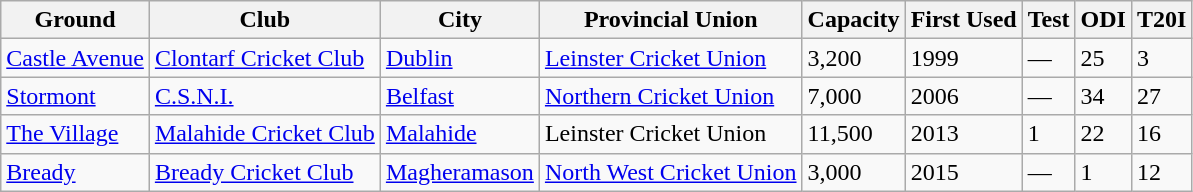<table class="wikitable">
<tr>
<th>Ground</th>
<th>Club</th>
<th>City</th>
<th>Provincial Union</th>
<th>Capacity</th>
<th>First Used</th>
<th>Test</th>
<th>ODI</th>
<th>T20I</th>
</tr>
<tr>
<td><a href='#'>Castle Avenue</a></td>
<td><a href='#'>Clontarf Cricket Club</a></td>
<td><a href='#'>Dublin</a></td>
<td><a href='#'>Leinster Cricket Union</a></td>
<td>3,200</td>
<td>1999</td>
<td>—</td>
<td>25</td>
<td>3</td>
</tr>
<tr>
<td><a href='#'>Stormont</a></td>
<td><a href='#'>C.S.N.I.</a></td>
<td><a href='#'>Belfast</a></td>
<td><a href='#'>Northern Cricket Union</a></td>
<td>7,000</td>
<td>2006</td>
<td>—</td>
<td>34</td>
<td>27</td>
</tr>
<tr>
<td><a href='#'>The Village</a></td>
<td><a href='#'>Malahide Cricket Club</a></td>
<td><a href='#'>Malahide</a></td>
<td>Leinster Cricket Union</td>
<td>11,500</td>
<td>2013</td>
<td>1</td>
<td>22</td>
<td>16</td>
</tr>
<tr>
<td><a href='#'>Bready</a></td>
<td><a href='#'>Bready Cricket Club</a></td>
<td><a href='#'>Magheramason</a></td>
<td><a href='#'>North West Cricket Union</a></td>
<td>3,000</td>
<td>2015</td>
<td>—</td>
<td>1</td>
<td>12</td>
</tr>
</table>
